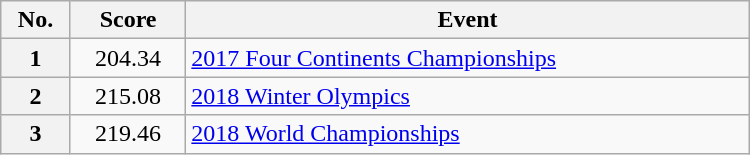<table class="wikitable" width="500px" style="text-align:center; float:left; margin-right:1em">
<tr>
<th scope="col">No.</th>
<th scope="col">Score</th>
<th scope="col">Event</th>
</tr>
<tr>
<th scope="row">1</th>
<td>204.34</td>
<td align="left"> <a href='#'>2017 Four Continents Championships</a></td>
</tr>
<tr>
<th scope="row">2</th>
<td>215.08</td>
<td align="left"> <a href='#'>2018 Winter Olympics</a></td>
</tr>
<tr>
<th scope="row">3</th>
<td>219.46</td>
<td align="left"> <a href='#'>2018 World Championships</a></td>
</tr>
</table>
